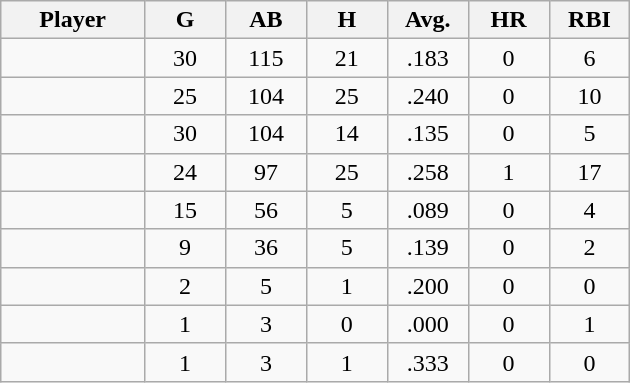<table class="wikitable sortable">
<tr>
<th bgcolor="#DDDDFF" width="16%">Player</th>
<th bgcolor="#DDDDFF" width="9%">G</th>
<th bgcolor="#DDDDFF" width="9%">AB</th>
<th bgcolor="#DDDDFF" width="9%">H</th>
<th bgcolor="#DDDDFF" width="9%">Avg.</th>
<th bgcolor="#DDDDFF" width="9%">HR</th>
<th bgcolor="#DDDDFF" width="9%">RBI</th>
</tr>
<tr align="center">
<td></td>
<td>30</td>
<td>115</td>
<td>21</td>
<td>.183</td>
<td>0</td>
<td>6</td>
</tr>
<tr align="center">
<td></td>
<td>25</td>
<td>104</td>
<td>25</td>
<td>.240</td>
<td>0</td>
<td>10</td>
</tr>
<tr align="center">
<td></td>
<td>30</td>
<td>104</td>
<td>14</td>
<td>.135</td>
<td>0</td>
<td>5</td>
</tr>
<tr align="center">
<td></td>
<td>24</td>
<td>97</td>
<td>25</td>
<td>.258</td>
<td>1</td>
<td>17</td>
</tr>
<tr align="center">
<td></td>
<td>15</td>
<td>56</td>
<td>5</td>
<td>.089</td>
<td>0</td>
<td>4</td>
</tr>
<tr align="center">
<td></td>
<td>9</td>
<td>36</td>
<td>5</td>
<td>.139</td>
<td>0</td>
<td>2</td>
</tr>
<tr align="center">
<td></td>
<td>2</td>
<td>5</td>
<td>1</td>
<td>.200</td>
<td>0</td>
<td>0</td>
</tr>
<tr align="center">
<td></td>
<td>1</td>
<td>3</td>
<td>0</td>
<td>.000</td>
<td>0</td>
<td>1</td>
</tr>
<tr align="center">
<td></td>
<td>1</td>
<td>3</td>
<td>1</td>
<td>.333</td>
<td>0</td>
<td>0</td>
</tr>
</table>
